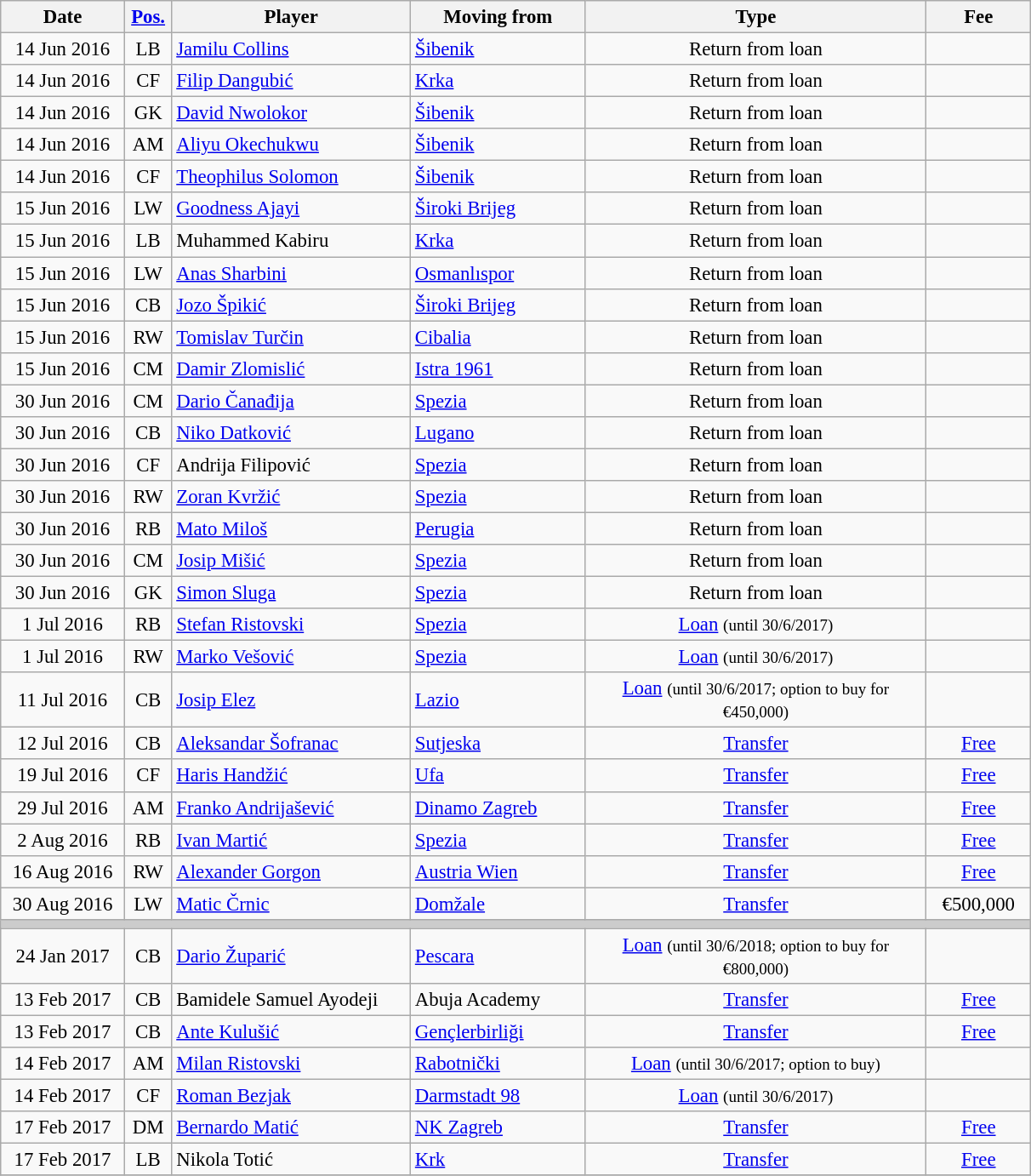<table class="wikitable" style="font-size: 95%; text-align: center;">
<tr>
<th width=90>Date</th>
<th width=30><a href='#'>Pos.</a></th>
<th width=180>Player</th>
<th width=130>Moving from</th>
<th width=260>Type</th>
<th width=75>Fee</th>
</tr>
<tr>
<td>14 Jun 2016</td>
<td>LB</td>
<td style="text-align:left;"> <a href='#'>Jamilu Collins</a></td>
<td style="text-align:left;"> <a href='#'>Šibenik</a></td>
<td>Return from loan</td>
<td></td>
</tr>
<tr>
<td>14 Jun 2016</td>
<td>CF</td>
<td style="text-align:left;"> <a href='#'>Filip Dangubić</a></td>
<td style="text-align:left;"> <a href='#'>Krka</a></td>
<td>Return from loan</td>
<td></td>
</tr>
<tr>
<td>14 Jun 2016</td>
<td>GK</td>
<td style="text-align:left;"> <a href='#'>David Nwolokor</a></td>
<td style="text-align:left;"> <a href='#'>Šibenik</a></td>
<td>Return from loan</td>
<td></td>
</tr>
<tr>
<td>14 Jun 2016</td>
<td>AM</td>
<td style="text-align:left;"> <a href='#'>Aliyu Okechukwu</a></td>
<td style="text-align:left;"> <a href='#'>Šibenik</a></td>
<td>Return from loan</td>
<td></td>
</tr>
<tr>
<td>14 Jun 2016</td>
<td>CF</td>
<td style="text-align:left;"> <a href='#'>Theophilus Solomon</a></td>
<td style="text-align:left;"> <a href='#'>Šibenik</a></td>
<td>Return from loan</td>
<td></td>
</tr>
<tr>
<td>15 Jun 2016</td>
<td>LW</td>
<td style="text-align:left;"> <a href='#'>Goodness Ajayi</a></td>
<td style="text-align:left;"> <a href='#'>Široki Brijeg</a></td>
<td>Return from loan</td>
<td></td>
</tr>
<tr>
<td>15 Jun 2016</td>
<td>LB</td>
<td style="text-align:left;"> Muhammed Kabiru</td>
<td style="text-align:left;"> <a href='#'>Krka</a></td>
<td>Return from loan</td>
<td></td>
</tr>
<tr>
<td>15 Jun 2016</td>
<td>LW</td>
<td style="text-align:left;"> <a href='#'>Anas Sharbini</a></td>
<td style="text-align:left;"> <a href='#'>Osmanlıspor</a></td>
<td>Return from loan</td>
<td></td>
</tr>
<tr>
<td>15 Jun 2016</td>
<td>CB</td>
<td style="text-align:left;"> <a href='#'>Jozo Špikić</a></td>
<td style="text-align:left;"> <a href='#'>Široki Brijeg</a></td>
<td>Return from loan</td>
<td></td>
</tr>
<tr>
<td>15 Jun 2016</td>
<td>RW</td>
<td style="text-align:left;"> <a href='#'>Tomislav Turčin</a></td>
<td style="text-align:left;"> <a href='#'>Cibalia</a></td>
<td>Return from loan</td>
<td></td>
</tr>
<tr>
<td>15 Jun 2016</td>
<td>CM</td>
<td style="text-align:left;"> <a href='#'>Damir Zlomislić</a></td>
<td style="text-align:left;"> <a href='#'>Istra 1961</a></td>
<td>Return from loan</td>
<td></td>
</tr>
<tr>
<td>30 Jun 2016</td>
<td>CM</td>
<td style="text-align:left;"> <a href='#'>Dario Čanađija</a></td>
<td style="text-align:left;"> <a href='#'>Spezia</a></td>
<td>Return from loan</td>
<td></td>
</tr>
<tr>
<td>30 Jun 2016</td>
<td>CB</td>
<td style="text-align:left;"> <a href='#'>Niko Datković</a></td>
<td style="text-align:left;"> <a href='#'>Lugano</a></td>
<td>Return from loan</td>
<td></td>
</tr>
<tr>
<td>30 Jun 2016</td>
<td>CF</td>
<td style="text-align:left;"> Andrija Filipović</td>
<td style="text-align:left;"> <a href='#'>Spezia</a></td>
<td>Return from loan</td>
<td></td>
</tr>
<tr>
<td>30 Jun 2016</td>
<td>RW</td>
<td style="text-align:left;"> <a href='#'>Zoran Kvržić</a></td>
<td style="text-align:left;"> <a href='#'>Spezia</a></td>
<td>Return from loan</td>
<td></td>
</tr>
<tr>
<td>30 Jun 2016</td>
<td>RB</td>
<td style="text-align:left;"> <a href='#'>Mato Miloš</a></td>
<td style="text-align:left;"> <a href='#'>Perugia</a></td>
<td>Return from loan</td>
<td></td>
</tr>
<tr>
<td>30 Jun 2016</td>
<td>CM</td>
<td style="text-align:left;"> <a href='#'>Josip Mišić</a></td>
<td style="text-align:left;"> <a href='#'>Spezia</a></td>
<td>Return from loan</td>
<td></td>
</tr>
<tr>
<td>30 Jun 2016</td>
<td>GK</td>
<td style="text-align:left;"> <a href='#'>Simon Sluga</a></td>
<td style="text-align:left;"> <a href='#'>Spezia</a></td>
<td>Return from loan</td>
<td></td>
</tr>
<tr>
<td>1 Jul 2016</td>
<td>RB</td>
<td style="text-align:left;"> <a href='#'>Stefan Ristovski</a></td>
<td style="text-align:left;"> <a href='#'>Spezia</a></td>
<td><a href='#'>Loan</a> <small>(until 30/6/2017)</small></td>
<td></td>
</tr>
<tr>
<td>1 Jul 2016</td>
<td>RW</td>
<td style="text-align:left;"> <a href='#'>Marko Vešović</a></td>
<td style="text-align:left;"> <a href='#'>Spezia</a></td>
<td><a href='#'>Loan</a> <small>(until 30/6/2017)</small></td>
<td></td>
</tr>
<tr>
<td>11 Jul 2016</td>
<td>CB</td>
<td style="text-align:left;"> <a href='#'>Josip Elez</a></td>
<td style="text-align:left;"> <a href='#'>Lazio</a></td>
<td><a href='#'>Loan</a> <small>(until 30/6/2017; option to buy for €450,000)</small></td>
<td></td>
</tr>
<tr>
<td>12 Jul 2016</td>
<td>CB</td>
<td style="text-align:left;"> <a href='#'>Aleksandar Šofranac</a></td>
<td style="text-align:left;"> <a href='#'>Sutjeska</a></td>
<td><a href='#'>Transfer</a></td>
<td><a href='#'>Free</a></td>
</tr>
<tr>
<td>19 Jul 2016</td>
<td>CF</td>
<td style="text-align:left;"> <a href='#'>Haris Handžić</a></td>
<td style="text-align:left;"> <a href='#'>Ufa</a></td>
<td><a href='#'>Transfer</a></td>
<td><a href='#'>Free</a></td>
</tr>
<tr>
<td>29 Jul 2016</td>
<td>AM</td>
<td style="text-align:left;"> <a href='#'>Franko Andrijašević</a></td>
<td style="text-align:left;"> <a href='#'>Dinamo Zagreb</a></td>
<td><a href='#'>Transfer</a></td>
<td><a href='#'>Free</a></td>
</tr>
<tr>
<td>2 Aug 2016</td>
<td>RB</td>
<td style="text-align:left;"> <a href='#'>Ivan Martić</a></td>
<td style="text-align:left;"> <a href='#'>Spezia</a></td>
<td><a href='#'>Transfer</a></td>
<td><a href='#'>Free</a></td>
</tr>
<tr>
<td>16 Aug 2016</td>
<td>RW</td>
<td style="text-align:left;"> <a href='#'>Alexander Gorgon</a></td>
<td style="text-align:left;"> <a href='#'>Austria Wien</a></td>
<td><a href='#'>Transfer</a></td>
<td><a href='#'>Free</a></td>
</tr>
<tr>
<td>30 Aug 2016</td>
<td>LW</td>
<td style="text-align:left;"> <a href='#'>Matic Črnic</a></td>
<td style="text-align:left;"> <a href='#'>Domžale</a></td>
<td><a href='#'>Transfer</a></td>
<td>€500,000</td>
</tr>
<tr style="color:#CCCCCC;background-color:#CCCCCC">
<td colspan="6"></td>
</tr>
<tr>
<td>24 Jan 2017</td>
<td>CB</td>
<td style="text-align:left;"> <a href='#'>Dario Župarić</a></td>
<td style="text-align:left;"> <a href='#'>Pescara</a></td>
<td><a href='#'>Loan</a> <small>(until 30/6/2018; option to buy for €800,000)</small></td>
<td></td>
</tr>
<tr>
<td>13 Feb 2017</td>
<td>CB</td>
<td style="text-align:left;"> Bamidele Samuel Ayodeji</td>
<td style="text-align:left;"> Abuja Academy</td>
<td><a href='#'>Transfer</a></td>
<td><a href='#'>Free</a></td>
</tr>
<tr>
<td>13 Feb 2017</td>
<td>CB</td>
<td style="text-align:left;"> <a href='#'>Ante Kulušić</a></td>
<td style="text-align:left;"> <a href='#'>Gençlerbirliği</a></td>
<td><a href='#'>Transfer</a></td>
<td><a href='#'>Free</a></td>
</tr>
<tr>
<td>14 Feb 2017</td>
<td>AM</td>
<td style="text-align:left;"> <a href='#'>Milan Ristovski</a></td>
<td style="text-align:left;"> <a href='#'>Rabotnički</a></td>
<td><a href='#'>Loan</a> <small>(until 30/6/2017; option to buy)</small></td>
<td></td>
</tr>
<tr>
<td>14 Feb 2017</td>
<td>CF</td>
<td style="text-align:left;"> <a href='#'>Roman Bezjak</a></td>
<td style="text-align:left;"> <a href='#'>Darmstadt 98</a></td>
<td><a href='#'>Loan</a> <small>(until 30/6/2017)</small></td>
<td></td>
</tr>
<tr>
<td>17 Feb 2017</td>
<td>DM</td>
<td style="text-align:left;"> <a href='#'>Bernardo Matić</a></td>
<td style="text-align:left;"> <a href='#'>NK Zagreb</a></td>
<td><a href='#'>Transfer</a></td>
<td><a href='#'>Free</a></td>
</tr>
<tr>
<td>17 Feb 2017</td>
<td>LB</td>
<td style="text-align:left;"> Nikola Totić</td>
<td style="text-align:left;"> <a href='#'>Krk</a></td>
<td><a href='#'>Transfer</a></td>
<td><a href='#'>Free</a></td>
</tr>
<tr>
</tr>
</table>
